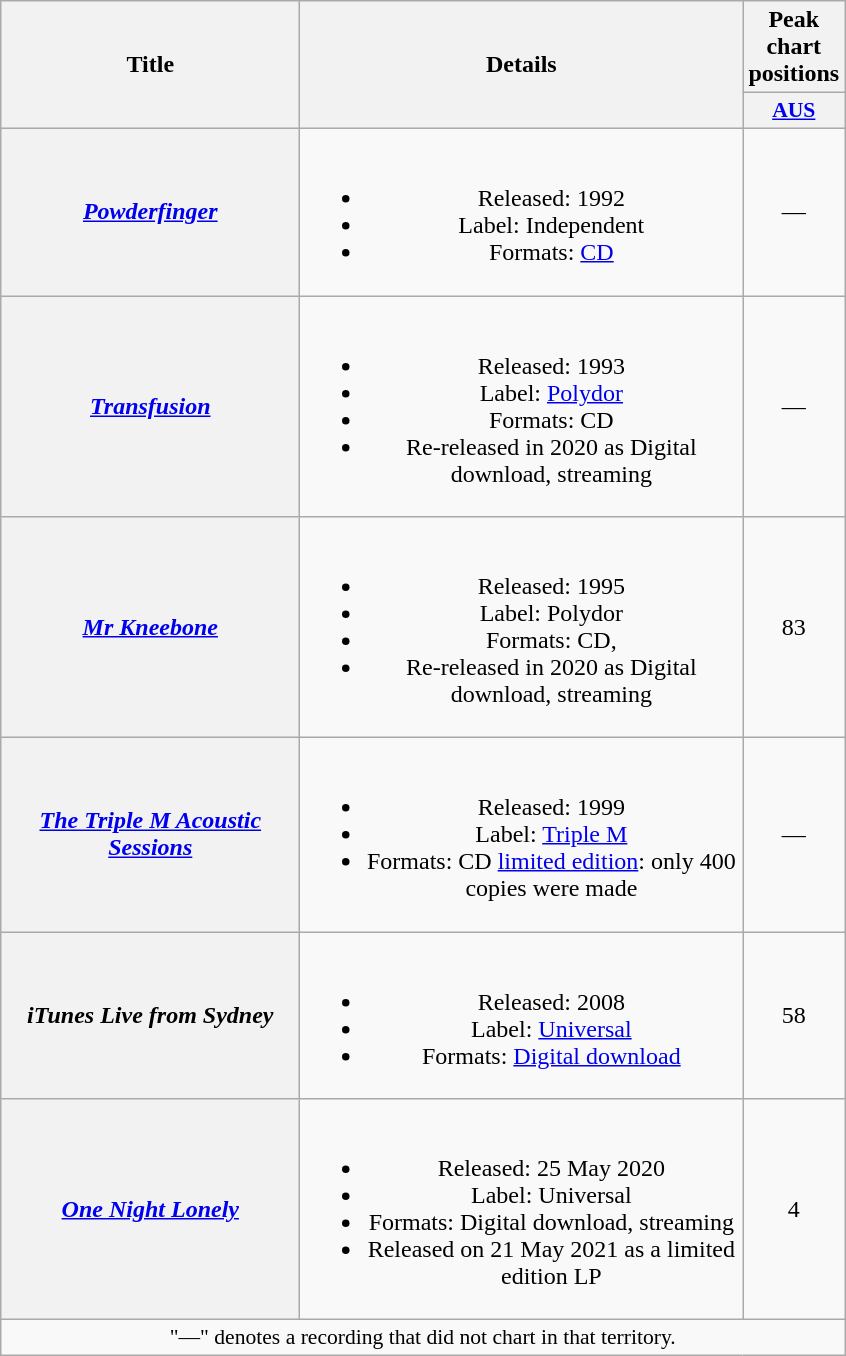<table class="wikitable plainrowheaders" style="text-align:center;">
<tr>
<th scope="col" rowspan="2" style="width:12em;">Title</th>
<th scope="col" rowspan="2" style="width:18em;">Details</th>
<th scope="col">Peak chart positions</th>
</tr>
<tr>
<th scope="col" style="width:3em;font-size:90%;"><a href='#'>AUS</a><br></th>
</tr>
<tr>
<th scope="row"><em><a href='#'>Powderfinger</a></em></th>
<td><br><ul><li>Released: 1992</li><li>Label: Independent</li><li>Formats: <a href='#'>CD</a></li></ul></td>
<td>—</td>
</tr>
<tr>
<th scope="row"><em><a href='#'>Transfusion</a></em></th>
<td><br><ul><li>Released: 1993</li><li>Label: <a href='#'>Polydor</a></li><li>Formats: CD</li><li>Re-released in 2020 as Digital download, streaming</li></ul></td>
<td>—</td>
</tr>
<tr>
<th scope="row"><em><a href='#'>Mr Kneebone</a></em></th>
<td><br><ul><li>Released: 1995</li><li>Label: Polydor</li><li>Formats: CD,</li><li>Re-released in 2020 as Digital download, streaming</li></ul></td>
<td>83</td>
</tr>
<tr>
<th scope="row"><em><a href='#'>The Triple M Acoustic Sessions</a></em></th>
<td><br><ul><li>Released: 1999</li><li>Label: <a href='#'>Triple M</a></li><li>Formats: CD <a href='#'>limited edition</a>: only 400 copies were made</li></ul></td>
<td>—</td>
</tr>
<tr>
<th scope="row"><em>iTunes Live from Sydney</em></th>
<td><br><ul><li>Released: 2008</li><li>Label: <a href='#'>Universal</a></li><li>Formats: <a href='#'>Digital download</a></li></ul></td>
<td>58</td>
</tr>
<tr>
<th scope="row"><em><a href='#'>One Night Lonely</a></em></th>
<td><br><ul><li>Released: 25 May 2020</li><li>Label: Universal</li><li>Formats: Digital download, streaming</li><li>Released on 21 May 2021 as a limited edition LP</li></ul></td>
<td>4<br></td>
</tr>
<tr>
<td colspan="3" style="font-size:90%">"—" denotes a recording that did not chart in that territory.</td>
</tr>
</table>
